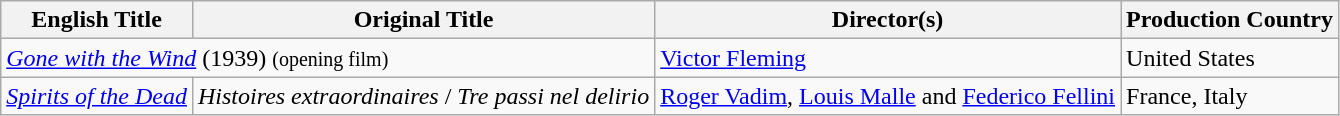<table class="wikitable">
<tr>
<th>English Title</th>
<th>Original Title</th>
<th>Director(s)</th>
<th>Production Country</th>
</tr>
<tr>
<td colspan="2"><em><a href='#'>Gone with the Wind</a></em> (1939) <small>(opening film)</small></td>
<td><a href='#'>Victor Fleming</a></td>
<td>United States</td>
</tr>
<tr>
<td><em><a href='#'>Spirits of the Dead</a></em></td>
<td><em>Histoires extraordinaires</em> / <em>Tre passi nel delirio</em></td>
<td><a href='#'>Roger Vadim</a>, <a href='#'>Louis Malle</a> and <a href='#'>Federico Fellini</a></td>
<td>France, Italy</td>
</tr>
</table>
